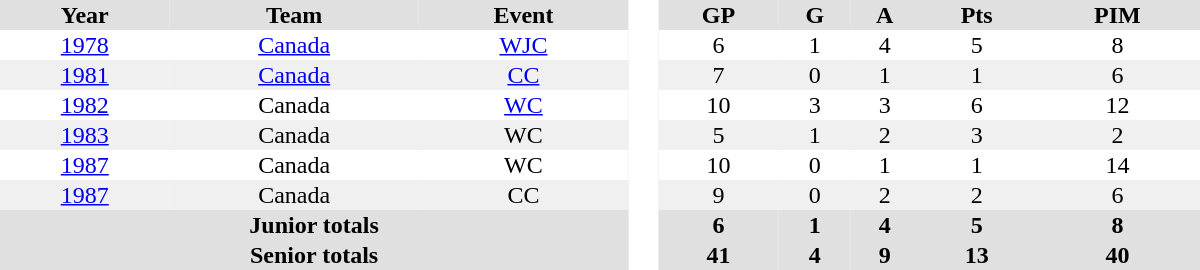<table border="0" cellpadding="1" cellspacing="0" style="text-align:center; width:50em">
<tr ALIGN="center" bgcolor="#e0e0e0">
<th>Year</th>
<th>Team</th>
<th>Event</th>
<th rowspan="99" bgcolor="#ffffff"> </th>
<th>GP</th>
<th>G</th>
<th>A</th>
<th>Pts</th>
<th>PIM</th>
</tr>
<tr>
<td><a href='#'>1978</a></td>
<td><a href='#'>Canada</a></td>
<td><a href='#'>WJC</a></td>
<td>6</td>
<td>1</td>
<td>4</td>
<td>5</td>
<td>8</td>
</tr>
<tr bgcolor="#f0f0f0">
<td><a href='#'>1981</a></td>
<td><a href='#'>Canada</a></td>
<td><a href='#'>CC</a></td>
<td>7</td>
<td>0</td>
<td>1</td>
<td>1</td>
<td>6</td>
</tr>
<tr>
<td><a href='#'>1982</a></td>
<td>Canada</td>
<td><a href='#'>WC</a></td>
<td>10</td>
<td>3</td>
<td>3</td>
<td>6</td>
<td>12</td>
</tr>
<tr bgcolor="#f0f0f0">
<td><a href='#'>1983</a></td>
<td>Canada</td>
<td>WC</td>
<td>5</td>
<td>1</td>
<td>2</td>
<td>3</td>
<td>2</td>
</tr>
<tr>
<td><a href='#'>1987</a></td>
<td>Canada</td>
<td>WC</td>
<td>10</td>
<td>0</td>
<td>1</td>
<td>1</td>
<td>14</td>
</tr>
<tr bgcolor="#f0f0f0">
<td><a href='#'>1987</a></td>
<td>Canada</td>
<td>CC</td>
<td>9</td>
<td>0</td>
<td>2</td>
<td>2</td>
<td>6</td>
</tr>
<tr style="background:#e0e0e0;">
<th colspan="3">Junior totals</th>
<th>6</th>
<th>1</th>
<th>4</th>
<th>5</th>
<th>8</th>
</tr>
<tr style="background:#e0e0e0;">
<th colspan="3">Senior totals</th>
<th>41</th>
<th>4</th>
<th>9</th>
<th>13</th>
<th>40</th>
</tr>
</table>
